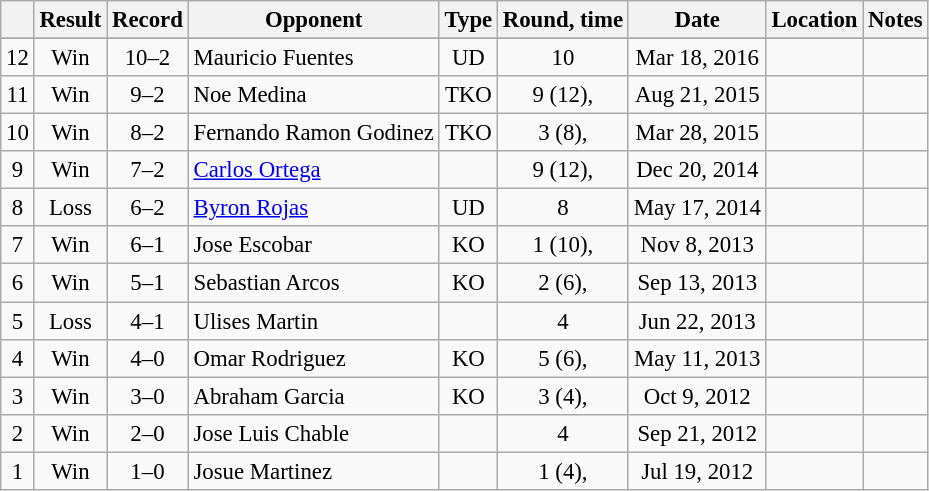<table class="wikitable" style="text-align:center; font-size:95%">
<tr>
<th></th>
<th>Result</th>
<th>Record</th>
<th>Opponent</th>
<th>Type</th>
<th>Round, time</th>
<th>Date</th>
<th>Location</th>
<th>Notes</th>
</tr>
<tr>
</tr>
<tr>
<td>12</td>
<td>Win</td>
<td>10–2</td>
<td style="text-align:left;"> Mauricio Fuentes</td>
<td>UD</td>
<td>10</td>
<td>Mar 18, 2016</td>
<td style="text-align:left;"> </td>
<td></td>
</tr>
<tr>
<td>11</td>
<td>Win</td>
<td>9–2</td>
<td style="text-align:left;"> Noe Medina</td>
<td>TKO</td>
<td>9 (12), </td>
<td>Aug 21, 2015</td>
<td style="text-align:left;"> </td>
<td style="text-align:left;"></td>
</tr>
<tr>
<td>10</td>
<td>Win</td>
<td>8–2</td>
<td style="text-align:left;"> Fernando Ramon Godinez</td>
<td>TKO</td>
<td>3 (8), </td>
<td>Mar 28, 2015</td>
<td style="text-align:left;"> </td>
<td></td>
</tr>
<tr>
<td>9</td>
<td>Win</td>
<td>7–2</td>
<td style="text-align:left;"> <a href='#'>Carlos Ortega</a></td>
<td></td>
<td>9 (12), </td>
<td>Dec 20, 2014</td>
<td style="text-align:left;"> </td>
<td style="text-align:left;"></td>
</tr>
<tr>
<td>8</td>
<td>Loss</td>
<td>6–2</td>
<td style="text-align:left;"> <a href='#'>Byron Rojas</a></td>
<td>UD</td>
<td>8</td>
<td>May 17, 2014</td>
<td style="text-align:left;"> </td>
<td></td>
</tr>
<tr>
<td>7</td>
<td>Win</td>
<td>6–1</td>
<td style="text-align:left;"> Jose Escobar</td>
<td>KO</td>
<td>1 (10), </td>
<td>Nov 8, 2013</td>
<td style="text-align:left;"> </td>
<td style="text-align:left;"></td>
</tr>
<tr>
<td>6</td>
<td>Win</td>
<td>5–1</td>
<td style="text-align:left;"> Sebastian Arcos</td>
<td>KO</td>
<td>2 (6), </td>
<td>Sep 13, 2013</td>
<td style="text-align:left;"> </td>
<td></td>
</tr>
<tr>
<td>5</td>
<td>Loss</td>
<td>4–1</td>
<td style="text-align:left;"> Ulises Martin</td>
<td></td>
<td>4</td>
<td>Jun 22, 2013</td>
<td style="text-align:left;"> </td>
<td></td>
</tr>
<tr>
<td>4</td>
<td>Win</td>
<td>4–0</td>
<td style="text-align:left;"> Omar Rodriguez</td>
<td>KO</td>
<td>5 (6), </td>
<td>May 11, 2013</td>
<td style="text-align:left;"> </td>
<td></td>
</tr>
<tr>
<td>3</td>
<td>Win</td>
<td>3–0</td>
<td style="text-align:left;"> Abraham Garcia</td>
<td>KO</td>
<td>3 (4), </td>
<td>Oct 9, 2012</td>
<td style="text-align:left;"> </td>
<td></td>
</tr>
<tr>
<td>2</td>
<td>Win</td>
<td>2–0</td>
<td style="text-align:left;"> Jose Luis Chable</td>
<td></td>
<td>4</td>
<td>Sep 21, 2012</td>
<td style="text-align:left;"> </td>
<td></td>
</tr>
<tr>
<td>1</td>
<td>Win</td>
<td>1–0</td>
<td style="text-align:left;"> Josue Martinez</td>
<td></td>
<td>1 (4), </td>
<td>Jul 19, 2012</td>
<td style="text-align:left;"> </td>
<td style="text-align:left;"></td>
</tr>
</table>
